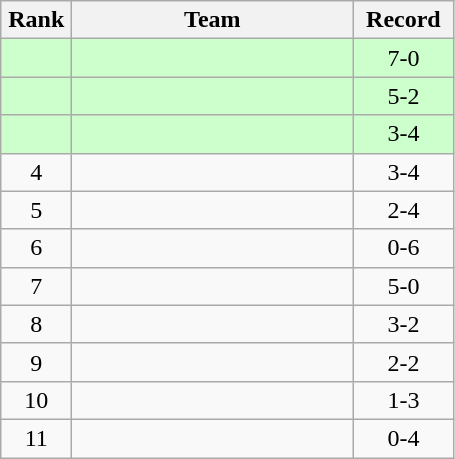<table class="wikitable" style="text-align: center;">
<tr>
<th width=40>Rank</th>
<th width=180>Team</th>
<th width=60>Record</th>
</tr>
<tr bgcolor="#ccffcc">
<td></td>
<td align="left"></td>
<td>7-0</td>
</tr>
<tr bgcolor="#ccffcc">
<td></td>
<td align="left"></td>
<td>5-2</td>
</tr>
<tr bgcolor="#ccffcc">
<td></td>
<td align="left"></td>
<td>3-4</td>
</tr>
<tr>
<td>4</td>
<td align="left"></td>
<td>3-4</td>
</tr>
<tr>
<td>5</td>
<td align="left"></td>
<td>2-4</td>
</tr>
<tr>
<td>6</td>
<td align="left"></td>
<td>0-6</td>
</tr>
<tr>
<td>7</td>
<td align="left"></td>
<td>5-0</td>
</tr>
<tr>
<td>8</td>
<td align="left"></td>
<td>3-2</td>
</tr>
<tr>
<td>9</td>
<td align="left"></td>
<td>2-2</td>
</tr>
<tr>
<td>10</td>
<td align="left"></td>
<td>1-3</td>
</tr>
<tr>
<td>11</td>
<td align="left"></td>
<td>0-4</td>
</tr>
</table>
